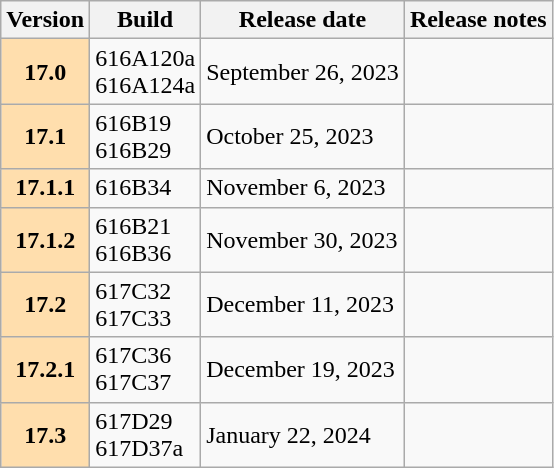<table class="wikitable">
<tr>
<th>Version</th>
<th>Build</th>
<th>Release date</th>
<th>Release notes</th>
</tr>
<tr>
<th style="background:#FFDEAD;">17.0</th>
<td>616A120a<br>616A124a</td>
<td>September 26, 2023</td>
<td></td>
</tr>
<tr>
<th style="background:#FFDEAD;">17.1</th>
<td>616B19<br>616B29</td>
<td>October 25, 2023</td>
<td></td>
</tr>
<tr>
<th style="background:#FFDEAD;">17.1.1</th>
<td>616B34</td>
<td>November 6, 2023</td>
<td></td>
</tr>
<tr>
<th style="background:#FFDEAD;">17.1.2</th>
<td>616B21<br>616B36</td>
<td>November 30, 2023</td>
<td></td>
</tr>
<tr>
<th style="background:#FFDEAD;">17.2</th>
<td>617C32<br>617C33</td>
<td>December 11, 2023</td>
<td></td>
</tr>
<tr>
<th style="background:#FFDEAD;">17.2.1</th>
<td>617C36<br>617C37</td>
<td>December 19, 2023</td>
<td></td>
</tr>
<tr>
<th style="background:#FFDEAD;">17.3</th>
<td>617D29<br>617D37a</td>
<td>January 22, 2024</td>
<td></td>
</tr>
</table>
